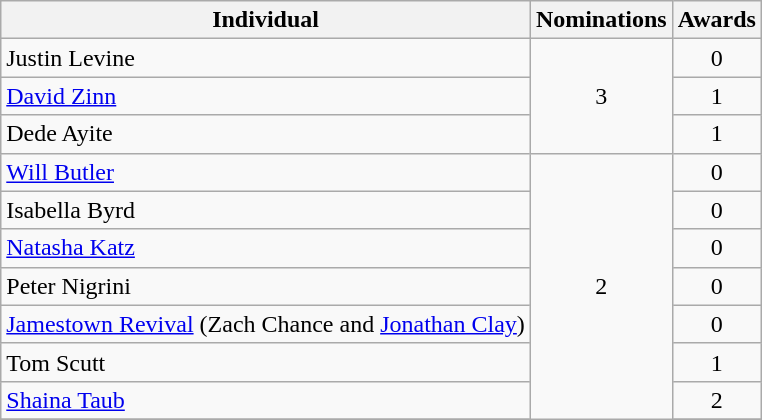<table class="wikitable sortable">
<tr>
<th>Individual</th>
<th>Nominations</th>
<th>Awards</th>
</tr>
<tr>
<td>Justin Levine</td>
<td align=center rowspan=3>3</td>
<td align=center>0</td>
</tr>
<tr>
<td><a href='#'>David Zinn</a></td>
<td align=center>1</td>
</tr>
<tr>
<td>Dede Ayite</td>
<td align=center>1</td>
</tr>
<tr>
<td><a href='#'>Will Butler</a></td>
<td align=center rowspan=8>2</td>
<td align=center>0</td>
</tr>
<tr>
<td>Isabella Byrd</td>
<td align=center>0</td>
</tr>
<tr>
<td><a href='#'>Natasha Katz</a></td>
<td align=center>0</td>
</tr>
<tr>
<td>Peter Nigrini</td>
<td align=center>0</td>
</tr>
<tr>
<td><a href='#'>Jamestown Revival</a> (Zach Chance and <a href='#'>Jonathan Clay</a>)</td>
<td align=center>0</td>
</tr>
<tr>
<td>Tom Scutt</td>
<td align=center>1</td>
</tr>
<tr>
<td><a href='#'>Shaina Taub</a></td>
<td align=center>2</td>
</tr>
<tr>
</tr>
</table>
